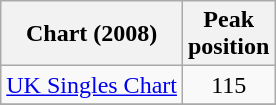<table class="wikitable">
<tr>
<th>Chart (2008)</th>
<th>Peak<br>position</th>
</tr>
<tr>
<td><a href='#'>UK Singles Chart</a></td>
<td align="center">115</td>
</tr>
<tr>
</tr>
</table>
